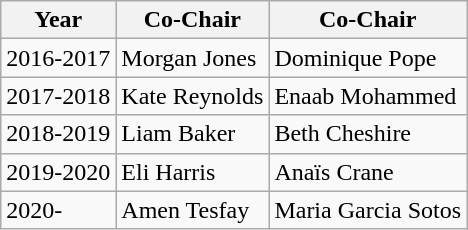<table class="wikitable sortable">
<tr>
<th>Year</th>
<th>Co-Chair</th>
<th>Co-Chair</th>
</tr>
<tr>
<td>2016-2017</td>
<td>Morgan Jones</td>
<td>Dominique Pope</td>
</tr>
<tr>
<td>2017-2018</td>
<td>Kate Reynolds</td>
<td>Enaab Mohammed</td>
</tr>
<tr>
<td>2018-2019</td>
<td>Liam Baker</td>
<td>Beth Cheshire</td>
</tr>
<tr>
<td>2019-2020</td>
<td>Eli Harris</td>
<td>Anaïs Crane</td>
</tr>
<tr>
<td>2020-</td>
<td>Amen Tesfay</td>
<td>Maria Garcia Sotos</td>
</tr>
</table>
